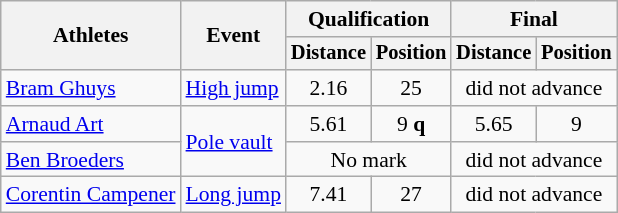<table class=wikitable style="font-size:90%">
<tr>
<th rowspan="2">Athletes</th>
<th rowspan="2">Event</th>
<th colspan="2">Qualification</th>
<th colspan="2">Final</th>
</tr>
<tr style="font-size:95%">
<th>Distance</th>
<th>Position</th>
<th>Distance</th>
<th>Position</th>
</tr>
<tr>
<td><a href='#'>Bram Ghuys</a></td>
<td><a href='#'>High jump</a></td>
<td align=center>2.16</td>
<td align=center>25</td>
<td align=center colspan=2>did not advance</td>
</tr>
<tr>
<td><a href='#'>Arnaud Art</a></td>
<td rowspan=2><a href='#'>Pole vault</a></td>
<td align=center>5.61</td>
<td align=center>9 <strong>q</strong></td>
<td align=center>5.65</td>
<td align=center>9</td>
</tr>
<tr>
<td><a href='#'>Ben Broeders</a></td>
<td align=center colspan=2>No mark</td>
<td align=center colspan=2>did not advance</td>
</tr>
<tr>
<td><a href='#'>Corentin Campener</a></td>
<td><a href='#'>Long jump</a></td>
<td align=center>7.41</td>
<td align=center>27</td>
<td align=center colspan=2>did not advance</td>
</tr>
</table>
